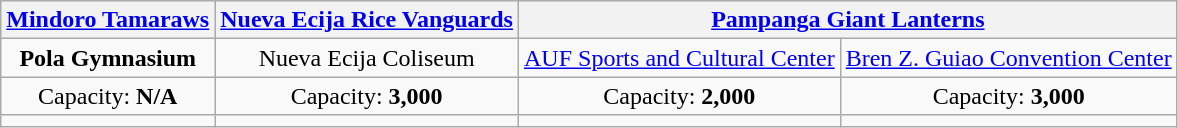<table class="wikitable" style="text-align:center">
<tr>
<th><a href='#'>Mindoro Tamaraws</a></th>
<th><a href='#'>Nueva Ecija Rice Vanguards</a></th>
<th colspan=2><a href='#'>Pampanga Giant Lanterns</a></th>
</tr>
<tr>
<td><strong>Pola Gymnasium</strong> <br> </td>
<td>Nueva Ecija Coliseum <br> </td>
<td><a href='#'>AUF Sports and Cultural Center</a> <br> </td>
<td><a href='#'>Bren Z. Guiao Convention Center</a> <br> </td>
</tr>
<tr>
<td>Capacity: <strong>N/A</strong></td>
<td>Capacity: <strong>3,000</strong></td>
<td>Capacity: <strong>2,000</strong></td>
<td>Capacity: <strong>3,000</strong></td>
</tr>
<tr>
<td></td>
<td></td>
<td></td>
<td></td>
</tr>
</table>
